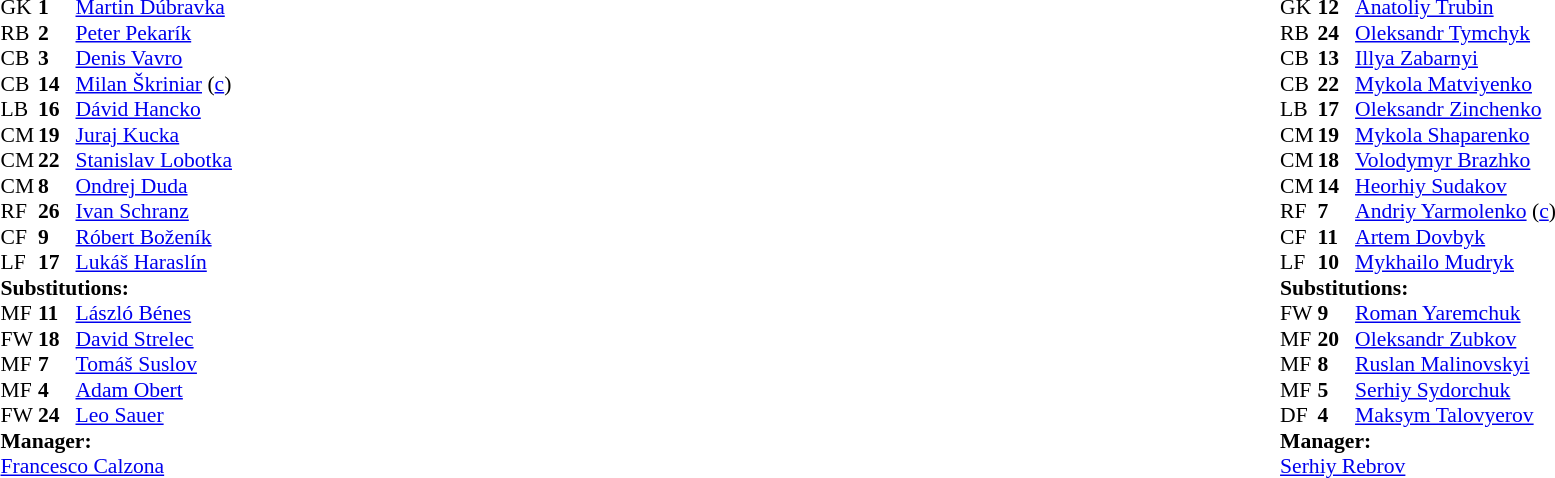<table width="100%">
<tr>
<td valign="top" width="40%"><br><table style="font-size:90%" cellspacing="0" cellpadding="0">
<tr>
<th width=25></th>
<th width=25></th>
</tr>
<tr>
<td>GK</td>
<td><strong>1</strong></td>
<td><a href='#'>Martin Dúbravka</a></td>
</tr>
<tr>
<td>RB</td>
<td><strong>2</strong></td>
<td><a href='#'>Peter Pekarík</a></td>
</tr>
<tr>
<td>CB</td>
<td><strong>3</strong></td>
<td><a href='#'>Denis Vavro</a></td>
</tr>
<tr>
<td>CB</td>
<td><strong>14</strong></td>
<td><a href='#'>Milan Škriniar</a> (<a href='#'>c</a>)</td>
</tr>
<tr>
<td>LB</td>
<td><strong>16</strong></td>
<td><a href='#'>Dávid Hancko</a></td>
<td></td>
<td></td>
</tr>
<tr>
<td>CM</td>
<td><strong>19</strong></td>
<td><a href='#'>Juraj Kucka</a></td>
</tr>
<tr>
<td>CM</td>
<td><strong>22</strong></td>
<td><a href='#'>Stanislav Lobotka</a></td>
</tr>
<tr>
<td>CM</td>
<td><strong>8</strong></td>
<td><a href='#'>Ondrej Duda</a></td>
<td></td>
<td></td>
</tr>
<tr>
<td>RF</td>
<td><strong>26</strong></td>
<td><a href='#'>Ivan Schranz</a></td>
<td></td>
<td></td>
</tr>
<tr>
<td>CF</td>
<td><strong>9</strong></td>
<td><a href='#'>Róbert Boženík</a></td>
<td></td>
<td></td>
</tr>
<tr>
<td>LF</td>
<td><strong>17</strong></td>
<td><a href='#'>Lukáš Haraslín</a></td>
<td></td>
<td></td>
</tr>
<tr>
<td colspan=3><strong>Substitutions:</strong></td>
</tr>
<tr>
<td>MF</td>
<td><strong>11</strong></td>
<td><a href='#'>László Bénes</a></td>
<td></td>
<td></td>
</tr>
<tr>
<td>FW</td>
<td><strong>18</strong></td>
<td><a href='#'>David Strelec</a></td>
<td></td>
<td></td>
</tr>
<tr>
<td>MF</td>
<td><strong>7</strong></td>
<td><a href='#'>Tomáš Suslov</a></td>
<td></td>
<td></td>
</tr>
<tr>
<td>MF</td>
<td><strong>4</strong></td>
<td><a href='#'>Adam Obert</a></td>
<td></td>
<td></td>
</tr>
<tr>
<td>FW</td>
<td><strong>24</strong></td>
<td><a href='#'>Leo Sauer</a></td>
<td></td>
<td></td>
</tr>
<tr>
<td colspan="3"><strong>Manager:</strong></td>
</tr>
<tr>
<td colspan="3"> <a href='#'>Francesco Calzona</a></td>
</tr>
</table>
</td>
<td valign="top"></td>
<td valign="top" width="50%"><br><table style="font-size:90%; margin:auto" cellspacing="0" cellpadding="0">
<tr>
<th width="25"></th>
<th width="25"></th>
</tr>
<tr>
<td>GK</td>
<td><strong>12</strong></td>
<td><a href='#'>Anatoliy Trubin</a></td>
</tr>
<tr>
<td>RB</td>
<td><strong>24</strong></td>
<td><a href='#'>Oleksandr Tymchyk</a></td>
</tr>
<tr>
<td>CB</td>
<td><strong>13</strong></td>
<td><a href='#'>Illya Zabarnyi</a></td>
</tr>
<tr>
<td>CB</td>
<td><strong>22</strong></td>
<td><a href='#'>Mykola Matviyenko</a></td>
</tr>
<tr>
<td>LB</td>
<td><strong>17</strong></td>
<td><a href='#'>Oleksandr Zinchenko</a></td>
</tr>
<tr>
<td>CM</td>
<td><strong>19</strong></td>
<td><a href='#'>Mykola Shaparenko</a></td>
<td></td>
<td></td>
</tr>
<tr>
<td>CM</td>
<td><strong>18</strong></td>
<td><a href='#'>Volodymyr Brazhko</a></td>
<td></td>
<td></td>
</tr>
<tr>
<td>CM</td>
<td><strong>14</strong></td>
<td><a href='#'>Heorhiy Sudakov</a></td>
</tr>
<tr>
<td>RF</td>
<td><strong>7</strong></td>
<td><a href='#'>Andriy Yarmolenko</a> (<a href='#'>c</a>)</td>
<td></td>
<td></td>
</tr>
<tr>
<td>CF</td>
<td><strong>11</strong></td>
<td><a href='#'>Artem Dovbyk</a></td>
<td></td>
<td></td>
</tr>
<tr>
<td>LF</td>
<td><strong>10</strong></td>
<td><a href='#'>Mykhailo Mudryk</a></td>
<td></td>
<td></td>
</tr>
<tr>
<td colspan=3><strong>Substitutions:</strong></td>
</tr>
<tr>
<td>FW</td>
<td><strong>9</strong></td>
<td><a href='#'>Roman Yaremchuk</a></td>
<td></td>
<td></td>
</tr>
<tr>
<td>MF</td>
<td><strong>20</strong></td>
<td><a href='#'>Oleksandr Zubkov</a></td>
<td></td>
<td></td>
</tr>
<tr>
<td>MF</td>
<td><strong>8</strong></td>
<td><a href='#'>Ruslan Malinovskyi</a></td>
<td></td>
<td></td>
</tr>
<tr>
<td>MF</td>
<td><strong>5</strong></td>
<td><a href='#'>Serhiy Sydorchuk</a></td>
<td></td>
<td></td>
</tr>
<tr>
<td>DF</td>
<td><strong>4</strong></td>
<td><a href='#'>Maksym Talovyerov</a></td>
<td></td>
<td></td>
</tr>
<tr>
<td colspan="3"><strong>Manager:</strong></td>
</tr>
<tr>
<td colspan="3"><a href='#'>Serhiy Rebrov</a></td>
</tr>
</table>
</td>
</tr>
</table>
